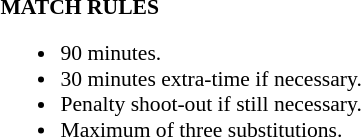<table width=100% style="font-size: 90%">
<tr>
<td width=50% valign=top><br><strong>MATCH RULES</strong><ul><li>90 minutes.</li><li>30 minutes extra-time if necessary.</li><li>Penalty shoot-out if still necessary.</li><li>Maximum of three substitutions.</li></ul></td>
</tr>
</table>
